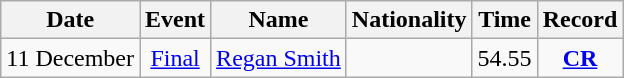<table class="wikitable" style=text-align:center>
<tr>
<th>Date</th>
<th>Event</th>
<th>Name</th>
<th>Nationality</th>
<th>Time</th>
<th>Record</th>
</tr>
<tr>
<td>11 December</td>
<td><a href='#'>Final</a></td>
<td align=left><a href='#'>Regan Smith</a></td>
<td align=left></td>
<td>54.55</td>
<td><strong><a href='#'>CR</a></strong></td>
</tr>
</table>
